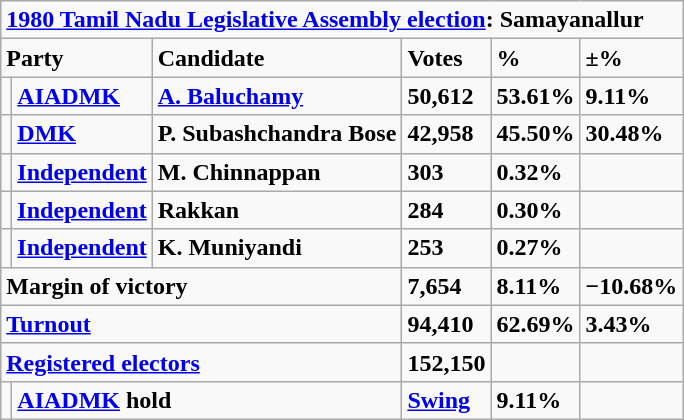<table class="wikitable">
<tr>
<td colspan="6"><strong><a href='#'>1980 Tamil Nadu  Legislative Assembly election</a>: Samayanallur</strong></td>
</tr>
<tr>
<td colspan="2"><strong>Party</strong></td>
<td><strong>Candidate</strong></td>
<td><strong>Votes</strong></td>
<td><strong>%</strong></td>
<td><strong>±%</strong></td>
</tr>
<tr>
<td></td>
<td><strong><a href='#'>AIADMK</a></strong></td>
<td><strong><a href='#'>A. Baluchamy</a></strong></td>
<td><strong>50,612</strong></td>
<td><strong>53.61%</strong></td>
<td><strong>9.11%</strong></td>
</tr>
<tr>
<td></td>
<td><strong><a href='#'>DMK</a></strong></td>
<td><strong>P. Subashchandra Bose</strong></td>
<td><strong>42,958</strong></td>
<td><strong>45.50%</strong></td>
<td><strong>30.48%</strong></td>
</tr>
<tr>
<td></td>
<td><strong><a href='#'>Independent</a></strong></td>
<td><strong>M. Chinnappan</strong></td>
<td><strong>303</strong></td>
<td><strong>0.32%</strong></td>
<td></td>
</tr>
<tr>
<td></td>
<td><strong><a href='#'>Independent</a></strong></td>
<td><strong>Rakkan</strong></td>
<td><strong>284</strong></td>
<td><strong>0.30%</strong></td>
<td></td>
</tr>
<tr>
<td></td>
<td><strong><a href='#'>Independent</a></strong></td>
<td><strong>K. Muniyandi</strong></td>
<td><strong>253</strong></td>
<td><strong>0.27%</strong></td>
<td></td>
</tr>
<tr>
<td colspan="3"><strong>Margin of victory</strong></td>
<td><strong>7,654</strong></td>
<td><strong>8.11%</strong></td>
<td><strong>−10.68%</strong></td>
</tr>
<tr>
<td colspan="3"><strong><a href='#'>Turnout</a></strong></td>
<td><strong>94,410</strong></td>
<td><strong>62.69%</strong></td>
<td><strong>3.43%</strong></td>
</tr>
<tr>
<td colspan="3"><strong><a href='#'>Registered electors</a></strong></td>
<td><strong>152,150</strong></td>
<td></td>
<td></td>
</tr>
<tr>
<td></td>
<td colspan="2"><strong><a href='#'>AIADMK</a> hold</strong></td>
<td><strong><a href='#'>Swing</a></strong></td>
<td><strong>9.11%</strong></td>
<td></td>
</tr>
</table>
